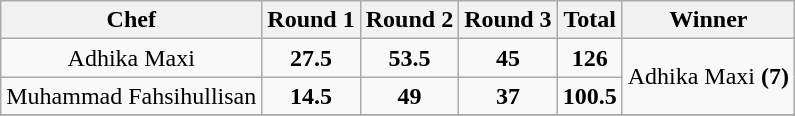<table class="wikitable"  style="float:left; margin:auto; text-align:center;">
<tr>
<th>Chef</th>
<th>Round 1</th>
<th>Round 2</th>
<th>Round 3</th>
<th>Total</th>
<th>Winner</th>
</tr>
<tr>
<td>Adhika Maxi</td>
<td><strong>27.5</strong></td>
<td><strong>53.5</strong></td>
<td><strong>45</strong></td>
<td><strong>126</strong></td>
<td rowspan=2>Adhika Maxi <strong>(7)</strong></td>
</tr>
<tr>
<td>Muhammad Fahsihullisan</td>
<td><strong>14.5</strong></td>
<td><strong>49</strong></td>
<td><strong>37</strong></td>
<td><strong>100.5</strong></td>
</tr>
<tr>
</tr>
</table>
